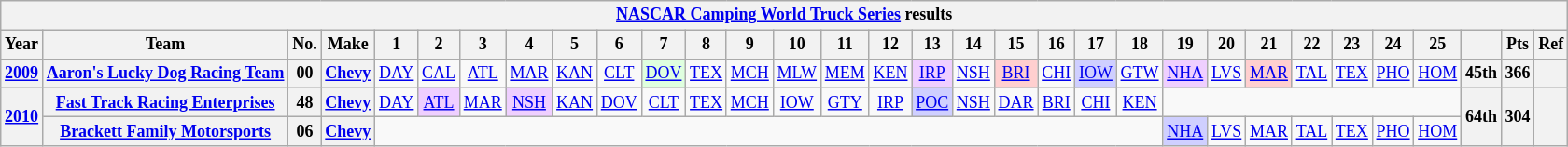<table class="wikitable" style="text-align:center; font-size:75%">
<tr>
<th colspan=32><a href='#'>NASCAR Camping World Truck Series</a> results</th>
</tr>
<tr>
<th>Year</th>
<th>Team</th>
<th>No.</th>
<th>Make</th>
<th>1</th>
<th>2</th>
<th>3</th>
<th>4</th>
<th>5</th>
<th>6</th>
<th>7</th>
<th>8</th>
<th>9</th>
<th>10</th>
<th>11</th>
<th>12</th>
<th>13</th>
<th>14</th>
<th>15</th>
<th>16</th>
<th>17</th>
<th>18</th>
<th>19</th>
<th>20</th>
<th>21</th>
<th>22</th>
<th>23</th>
<th>24</th>
<th>25</th>
<th></th>
<th>Pts</th>
<th>Ref</th>
</tr>
<tr>
<th><a href='#'>2009</a></th>
<th><a href='#'>Aaron's Lucky Dog Racing Team</a></th>
<th>00</th>
<th><a href='#'>Chevy</a></th>
<td><a href='#'>DAY</a></td>
<td><a href='#'>CAL</a></td>
<td><a href='#'>ATL</a></td>
<td><a href='#'>MAR</a></td>
<td><a href='#'>KAN</a></td>
<td><a href='#'>CLT</a></td>
<td style="background:#DFFFDF;"><a href='#'>DOV</a><br></td>
<td><a href='#'>TEX</a></td>
<td><a href='#'>MCH</a></td>
<td><a href='#'>MLW</a></td>
<td><a href='#'>MEM</a></td>
<td><a href='#'>KEN</a></td>
<td style="background:#EFCFFF;"><a href='#'>IRP</a><br></td>
<td><a href='#'>NSH</a></td>
<td style="background:#FFCFCF;"><a href='#'>BRI</a><br></td>
<td><a href='#'>CHI</a></td>
<td style="background:#CFCFFF;"><a href='#'>IOW</a><br></td>
<td><a href='#'>GTW</a></td>
<td style="background:#EFCFFF;"><a href='#'>NHA</a><br></td>
<td><a href='#'>LVS</a></td>
<td style="background:#FFCFCF;"><a href='#'>MAR</a><br></td>
<td><a href='#'>TAL</a></td>
<td><a href='#'>TEX</a></td>
<td><a href='#'>PHO</a></td>
<td><a href='#'>HOM</a></td>
<th>45th</th>
<th>366</th>
<th></th>
</tr>
<tr>
<th rowspan=2><a href='#'>2010</a></th>
<th><a href='#'>Fast Track Racing Enterprises</a></th>
<th>48</th>
<th><a href='#'>Chevy</a></th>
<td><a href='#'>DAY</a></td>
<td style="background:#EFCFFF;"><a href='#'>ATL</a><br></td>
<td><a href='#'>MAR</a></td>
<td style="background:#EFCFFF;"><a href='#'>NSH</a><br></td>
<td><a href='#'>KAN</a></td>
<td><a href='#'>DOV</a></td>
<td><a href='#'>CLT</a></td>
<td><a href='#'>TEX</a></td>
<td><a href='#'>MCH</a></td>
<td><a href='#'>IOW</a></td>
<td><a href='#'>GTY</a></td>
<td><a href='#'>IRP</a></td>
<td style="background:#CFCFFF;"><a href='#'>POC</a><br></td>
<td><a href='#'>NSH</a></td>
<td><a href='#'>DAR</a></td>
<td><a href='#'>BRI</a></td>
<td><a href='#'>CHI</a></td>
<td><a href='#'>KEN</a></td>
<td colspan=7></td>
<th rowspan=2>64th</th>
<th rowspan=2>304</th>
<th rowspan=2></th>
</tr>
<tr>
<th><a href='#'>Brackett Family Motorsports</a></th>
<th>06</th>
<th><a href='#'>Chevy</a></th>
<td colspan=18></td>
<td style="background:#CFCFFF;"><a href='#'>NHA</a><br></td>
<td><a href='#'>LVS</a></td>
<td><a href='#'>MAR</a></td>
<td><a href='#'>TAL</a></td>
<td><a href='#'>TEX</a></td>
<td><a href='#'>PHO</a></td>
<td><a href='#'>HOM</a></td>
</tr>
</table>
